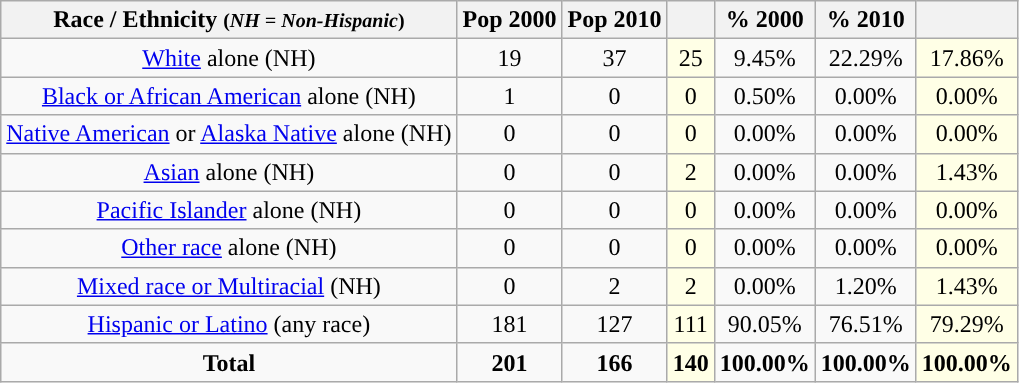<table class="wikitable" style="text-align:center;">
<tr>
<th>Race / Ethnicity <small>(<em>NH = Non-Hispanic</em>)</small></th>
<th>Pop 2000</th>
<th>Pop 2010</th>
<th></th>
<th>% 2000</th>
<th>% 2010</th>
<th></th>
</tr>
<tr>
<td><a href='#'>White</a> alone (NH)</td>
<td>19</td>
<td>37</td>
<td style='background: #ffffe6;'>25</td>
<td>9.45%</td>
<td>22.29%</td>
<td style='background: #ffffe6;'>17.86%</td>
</tr>
<tr>
<td><a href='#'>Black or African American</a> alone (NH)</td>
<td>1</td>
<td>0</td>
<td style='background: #ffffe6;'>0</td>
<td>0.50%</td>
<td>0.00%</td>
<td style='background: #ffffe6;'>0.00%</td>
</tr>
<tr>
<td><a href='#'>Native American</a> or <a href='#'>Alaska Native</a> alone (NH)</td>
<td>0</td>
<td>0</td>
<td style='background: #ffffe6;'>0</td>
<td>0.00%</td>
<td>0.00%</td>
<td style='background: #ffffe6;'>0.00%</td>
</tr>
<tr>
<td><a href='#'>Asian</a> alone (NH)</td>
<td>0</td>
<td>0</td>
<td style='background: #ffffe6;'>2</td>
<td>0.00%</td>
<td>0.00%</td>
<td style='background: #ffffe6;'>1.43%</td>
</tr>
<tr>
<td><a href='#'>Pacific Islander</a> alone (NH)</td>
<td>0</td>
<td>0</td>
<td style='background: #ffffe6;'>0</td>
<td>0.00%</td>
<td>0.00%</td>
<td style='background: #ffffe6;'>0.00%</td>
</tr>
<tr>
<td><a href='#'>Other race</a> alone (NH)</td>
<td>0</td>
<td>0</td>
<td style='background: #ffffe6;'>0</td>
<td>0.00%</td>
<td>0.00%</td>
<td style='background: #ffffe6;'>0.00%</td>
</tr>
<tr>
<td><a href='#'>Mixed race or Multiracial</a> (NH)</td>
<td>0</td>
<td>2</td>
<td style='background: #ffffe6;'>2</td>
<td>0.00%</td>
<td>1.20%</td>
<td style='background: #ffffe6;'>1.43%</td>
</tr>
<tr>
<td><a href='#'>Hispanic or Latino</a> (any race)</td>
<td>181</td>
<td>127</td>
<td style='background: #ffffe6;'>111</td>
<td>90.05%</td>
<td>76.51%</td>
<td style='background: #ffffe6;'>79.29%</td>
</tr>
<tr>
<td><strong>Total</strong></td>
<td><strong>201</strong></td>
<td><strong>166</strong></td>
<td style='background: #ffffe6;'><strong>140</strong></td>
<td><strong>100.00%</strong></td>
<td><strong>100.00%</strong></td>
<td style='background: #ffffe6;'><strong>100.00%</strong></td>
</tr>
</table>
